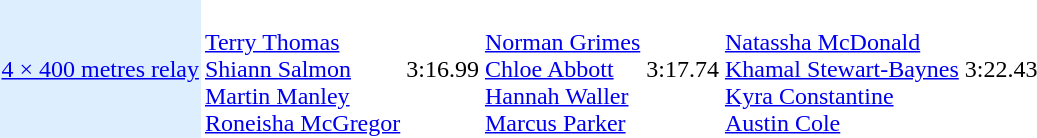<table>
<tr>
<td bgcolor = DDEEFF><a href='#'>4 × 400 metres relay</a></td>
<td> <br><a href='#'>Terry Thomas</a> <br> <a href='#'>Shiann Salmon</a><br><a href='#'>Martin Manley</a> <br><a href='#'>Roneisha McGregor</a> <br></td>
<td>3:16.99 </td>
<td><br><a href='#'>Norman Grimes</a> <br><a href='#'>Chloe Abbott</a> <br><a href='#'>Hannah Waller</a> <br><a href='#'>Marcus Parker</a> <br></td>
<td>3:17.74</td>
<td><br><a href='#'>Natassha McDonald</a><br><a href='#'>Khamal Stewart-Baynes</a><br><a href='#'>Kyra Constantine</a><br><a href='#'>Austin Cole</a><br></td>
<td>3:22.43</td>
</tr>
</table>
